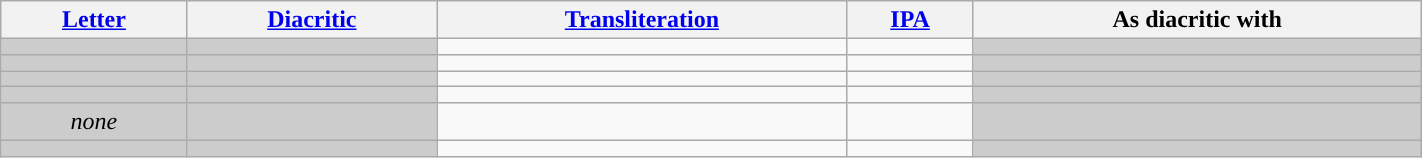<table class="wikitable" style="margin: auto; border: none; text-align:center; width:75%" rowspan="5" |>
<tr>
<th><a href='#'>Letter</a></th>
<th><a href='#'>Diacritic</a></th>
<th><a href='#'>Transliteration</a></th>
<th><a href='#'>IPA</a></th>
<th>As diacritic with </th>
</tr>
<tr>
<td style="background:#ccc; font-size:24px;"></td>
<td style="background:#ccc; font-size:24px;"></td>
<td></td>
<td></td>
<td style="background:#ccc; font-size:24px;"></td>
</tr>
<tr>
<td style="background:#ccc; font-size:24px;"></td>
<td style="background:#ccc; font-size:24px;"></td>
<td></td>
<td></td>
<td style="background:#ccc; font-size:24px;"></td>
</tr>
<tr>
<td style="background:#ccc; font-size:24px;"></td>
<td style="background:#ccc; font-size:24px;"></td>
<td></td>
<td></td>
<td style="background:#ccc; font-size:24px;"></td>
</tr>
<tr>
<td style="background:#ccc; font-size:24px;"></td>
<td style="background:#ccc; font-size:24px;"></td>
<td></td>
<td></td>
<td style="background:#ccc; font-size:24px;"></td>
</tr>
<tr>
<td style="background:#ccc;"><em>none</em></td>
<td style="background:#ccc; font-size:24px;"></td>
<td></td>
<td></td>
<td style="background:#ccc; font-size:24px;"></td>
</tr>
<tr>
<td style="background:#ccc; font-size:24px;"></td>
<td style="background:#ccc; font-size:24px;"></td>
<td></td>
<td></td>
<td style="background:#ccc; font-size:24px;"></td>
</tr>
</table>
